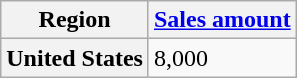<table class="wikitable plainrowheaders">
<tr>
<th>Region</th>
<th><a href='#'>Sales amount</a></th>
</tr>
<tr>
<th scope="row">United States</th>
<td>8,000</td>
</tr>
</table>
